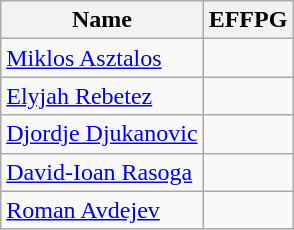<table class=wikitable>
<tr>
<th>Name</th>
<th>EFFPG</th>
</tr>
<tr>
<td> <a href='#'>Miklos Asztalos</a></td>
<td></td>
</tr>
<tr>
<td> <a href='#'>Elyjah Rebetez</a></td>
<td></td>
</tr>
<tr>
<td> <a href='#'>Djordje Djukanovic</a></td>
<td></td>
</tr>
<tr>
<td> <a href='#'>David-Ioan Rasoga</a></td>
<td></td>
</tr>
<tr>
<td> <a href='#'>Roman Avdejev</a></td>
<td></td>
</tr>
</table>
